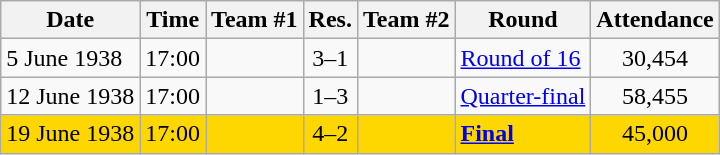<table class="wikitable">
<tr>
<th>Date</th>
<th>Time</th>
<th>Team #1</th>
<th>Res.</th>
<th>Team #2</th>
<th>Round</th>
<th>Attendance</th>
</tr>
<tr>
<td>5 June 1938</td>
<td>17:00</td>
<td></td>
<td style="text-align:center;">3–1</td>
<td></td>
<td><a href='#'>Round of 16</a></td>
<td style="text-align:center;">30,454</td>
</tr>
<tr>
<td>12 June 1938</td>
<td>17:00</td>
<td></td>
<td style="text-align:center;">1–3</td>
<td></td>
<td><a href='#'>Quarter-final</a></td>
<td style="text-align:center;">58,455</td>
</tr>
<tr style="background:gold;">
<td>19 June 1938</td>
<td>17:00</td>
<td></td>
<td style="text-align:center;">4–2</td>
<td></td>
<td><a href='#'><strong>Final</strong></a></td>
<td style="text-align:center;">45,000</td>
</tr>
</table>
